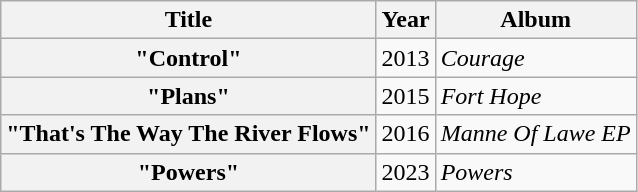<table class="wikitable plainrowheaders">
<tr>
<th>Title</th>
<th>Year</th>
<th>Album</th>
</tr>
<tr>
<th scope="row">"Control"</th>
<td>2013</td>
<td><em>Courage</em></td>
</tr>
<tr>
<th scope="row">"Plans"</th>
<td>2015</td>
<td><em>Fort Hope</em></td>
</tr>
<tr>
<th scope="row">"That's The Way The River Flows"</th>
<td>2016</td>
<td><em>Manne Of Lawe EP</em></td>
</tr>
<tr>
<th scope="row">"Powers"</th>
<td>2023</td>
<td><em>Powers</em></td>
</tr>
</table>
